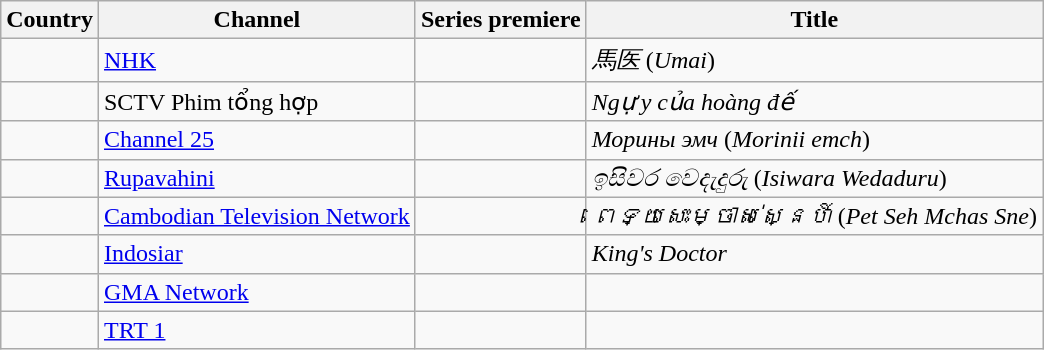<table class="wikitable">
<tr>
<th>Country</th>
<th>Channel</th>
<th>Series premiere</th>
<th>Title</th>
</tr>
<tr>
<td></td>
<td><a href='#'>NHK</a></td>
<td></td>
<td><em>馬医</em> (<em>Umai</em>)</td>
</tr>
<tr>
<td></td>
<td>SCTV Phim tổng hợp</td>
<td></td>
<td><em>Ngự y của hoàng đế</em></td>
</tr>
<tr>
<td></td>
<td><a href='#'>Channel 25</a></td>
<td></td>
<td><em>Морины эмч</em> (<em>Morinii emch</em>)</td>
</tr>
<tr>
<td></td>
<td><a href='#'>Rupavahini</a></td>
<td></td>
<td><em>ඉසිවර වෙදැදුරු</em> (<em>Isiwara Wedaduru</em>)</td>
</tr>
<tr>
<td></td>
<td><a href='#'>Cambodian Television Network</a></td>
<td></td>
<td><em>ពេទ្យសេះម្ចាស់ស្នេហ៍</em> (<em>Pet Seh Mchas Sne</em>)</td>
</tr>
<tr>
<td></td>
<td><a href='#'>Indosiar</a></td>
<td></td>
<td><em>King's Doctor</em></td>
</tr>
<tr>
<td></td>
<td><a href='#'>GMA Network</a></td>
<td></td>
<td></td>
</tr>
<tr>
<td></td>
<td><a href='#'>TRT 1</a></td>
<td></td>
<td></td>
</tr>
</table>
